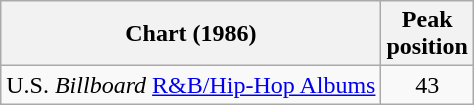<table class="wikitable">
<tr>
<th align="left">Chart (1986)</th>
<th align="center">Peak<br>position</th>
</tr>
<tr>
<td align="left">U.S. <em>Billboard</em> <a href='#'>R&B/Hip-Hop Albums</a></td>
<td align="center">43</td>
</tr>
</table>
